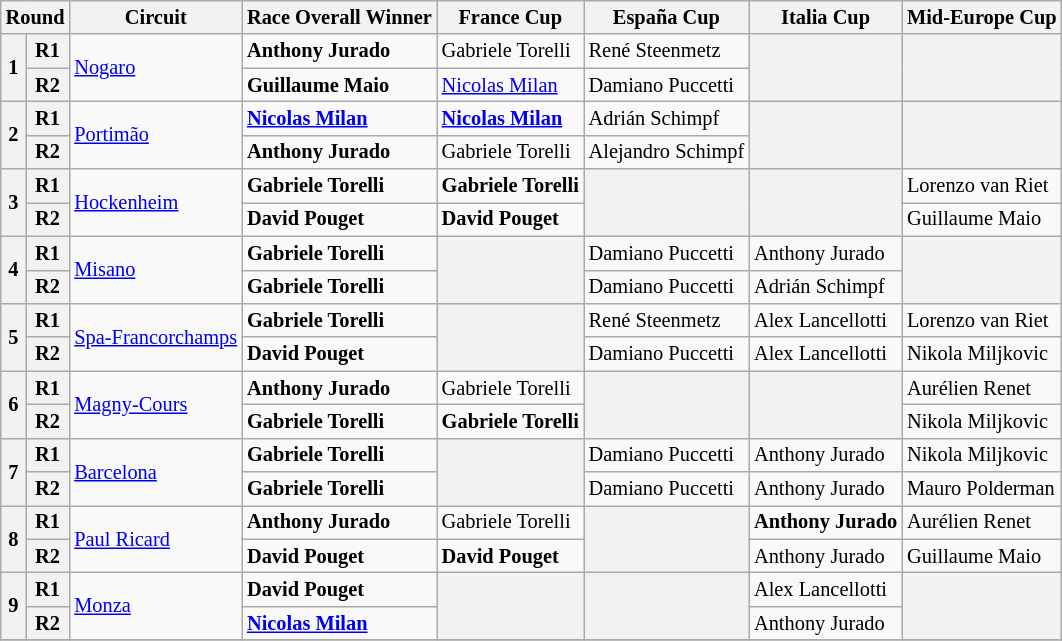<table class="wikitable" style="font-size:85%;">
<tr>
<th colspan=2>Round</th>
<th>Circuit</th>
<th>Race Overall Winner</th>
<th> France Cup</th>
<th> España Cup</th>
<th> Italia Cup</th>
<th>Mid-Europe Cup</th>
</tr>
<tr>
<th rowspan="2">1</th>
<th>R1</th>
<td rowspan="2"> <a href='#'>Nogaro</a></td>
<td><strong> Anthony Jurado</strong></td>
<td> Gabriele Torelli</td>
<td> René Steenmetz</td>
<th rowspan="2"></th>
<th rowspan="2"></th>
</tr>
<tr>
<th>R2</th>
<td><strong> Guillaume Maio</strong></td>
<td> <a href='#'>Nicolas Milan</a></td>
<td> Damiano Puccetti</td>
</tr>
<tr>
<th rowspan="2">2</th>
<th>R1</th>
<td rowspan="2"> <a href='#'>Portimão</a></td>
<td><strong> <a href='#'>Nicolas Milan</a></strong></td>
<td><strong> <a href='#'>Nicolas Milan</a></strong></td>
<td> Adrián Schimpf</td>
<th rowspan="2"></th>
<th rowspan="2"></th>
</tr>
<tr>
<th>R2</th>
<td><strong> Anthony Jurado</strong></td>
<td> Gabriele Torelli</td>
<td> Alejandro Schimpf</td>
</tr>
<tr>
<th rowspan="2">3</th>
<th>R1</th>
<td rowspan="2"> <a href='#'>Hockenheim</a></td>
<td><strong> Gabriele Torelli</strong></td>
<td><strong> Gabriele Torelli</strong></td>
<th rowspan="2"></th>
<th rowspan="2"></th>
<td> Lorenzo van Riet</td>
</tr>
<tr>
<th>R2</th>
<td><strong> David Pouget</strong></td>
<td><strong> David Pouget</strong></td>
<td> Guillaume Maio</td>
</tr>
<tr>
<th rowspan="2">4</th>
<th>R1</th>
<td rowspan="2"> <a href='#'>Misano</a></td>
<td><strong> Gabriele Torelli</strong></td>
<th rowspan="2"></th>
<td> Damiano Puccetti</td>
<td> Anthony Jurado</td>
<th rowspan="2"></th>
</tr>
<tr>
<th>R2</th>
<td><strong> Gabriele Torelli</strong></td>
<td> Damiano Puccetti</td>
<td> Adrián Schimpf</td>
</tr>
<tr>
<th rowspan="2">5</th>
<th>R1</th>
<td rowspan="2"> <a href='#'>Spa-Francorchamps</a></td>
<td><strong> Gabriele Torelli</strong></td>
<th rowspan="2"></th>
<td> René Steenmetz</td>
<td> Alex Lancellotti</td>
<td> Lorenzo van Riet</td>
</tr>
<tr>
<th>R2</th>
<td><strong> David Pouget</strong></td>
<td> Damiano Puccetti</td>
<td> Alex Lancellotti</td>
<td> Nikola Miljkovic</td>
</tr>
<tr>
<th rowspan="2">6</th>
<th>R1</th>
<td rowspan="2"> <a href='#'>Magny-Cours</a></td>
<td><strong> Anthony Jurado</strong></td>
<td> Gabriele Torelli</td>
<th rowspan="2"></th>
<th rowspan="2"></th>
<td> Aurélien Renet</td>
</tr>
<tr>
<th>R2</th>
<td><strong> Gabriele Torelli</strong></td>
<td><strong> Gabriele Torelli</strong></td>
<td> Nikola Miljkovic</td>
</tr>
<tr>
<th rowspan="2">7</th>
<th>R1</th>
<td rowspan="2"> <a href='#'>Barcelona</a></td>
<td><strong> Gabriele Torelli</strong></td>
<th rowspan="2"></th>
<td> Damiano Puccetti</td>
<td> Anthony Jurado</td>
<td> Nikola Miljkovic</td>
</tr>
<tr>
<th>R2</th>
<td><strong> Gabriele Torelli</strong></td>
<td> Damiano Puccetti</td>
<td> Anthony Jurado</td>
<td> Mauro Polderman</td>
</tr>
<tr>
<th rowspan="2">8</th>
<th>R1</th>
<td rowspan="2"> <a href='#'>Paul Ricard</a></td>
<td><strong> Anthony Jurado</strong></td>
<td> Gabriele Torelli</td>
<th rowspan="2"></th>
<td><strong> Anthony Jurado</strong></td>
<td> Aurélien Renet</td>
</tr>
<tr>
<th>R2</th>
<td><strong> David Pouget</strong></td>
<td><strong> David Pouget</strong></td>
<td> Anthony Jurado</td>
<td> Guillaume Maio</td>
</tr>
<tr>
<th rowspan="2">9</th>
<th>R1</th>
<td rowspan="2"> <a href='#'>Monza</a></td>
<td><strong> David Pouget</strong></td>
<th rowspan="2"></th>
<th rowspan="2"></th>
<td> Alex Lancellotti</td>
<th rowspan="2"></th>
</tr>
<tr>
<th>R2</th>
<td><strong> <a href='#'>Nicolas Milan</a></strong></td>
<td> Anthony Jurado</td>
</tr>
<tr>
</tr>
</table>
